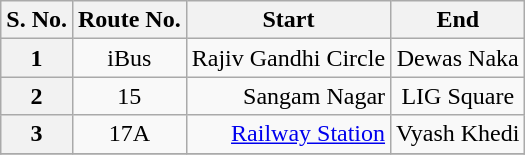<table class="sortable plainrowheaders wikitable">
<tr>
<th scope="col">S. No.</th>
<th scope="col">Route No.</th>
<th scope="col">Start</th>
<th scope="col">End</th>
</tr>
<tr>
<th scope="row" style=text-align:center>1</th>
<td align=center>iBus</td>
<td align=right>Rajiv Gandhi Circle</td>
<td align=center>Dewas Naka</td>
</tr>
<tr>
<th scope="row" style=text-align:center>2</th>
<td align=center>15</td>
<td align=right>Sangam Nagar</td>
<td align=center>LIG Square</td>
</tr>
<tr>
<th scope="row" style=text-align:center>3</th>
<td align=center>17A</td>
<td align=right><a href='#'>Railway Station</a></td>
<td align=center>Vyash Khedi</td>
</tr>
<tr>
</tr>
</table>
